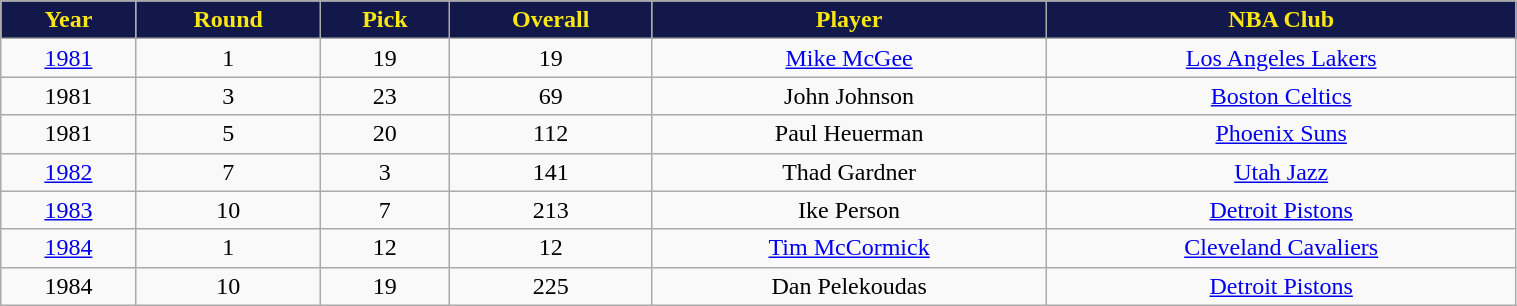<table class="wikitable" style="width:80%;">
<tr style="text-align:center; background:#121849; color:#f8e616;">
<td><strong>Year</strong></td>
<td><strong>Round</strong></td>
<td><strong>Pick</strong></td>
<td><strong>Overall</strong></td>
<td><strong>Player</strong></td>
<td><strong>NBA Club</strong></td>
</tr>
<tr style="text-align:center;" bgcolor="">
<td><a href='#'>1981</a></td>
<td>1</td>
<td>19</td>
<td>19</td>
<td><a href='#'>Mike McGee</a></td>
<td><a href='#'>Los Angeles Lakers</a></td>
</tr>
<tr style="text-align:center;" bgcolor="">
<td>1981</td>
<td>3</td>
<td>23</td>
<td>69</td>
<td>John Johnson</td>
<td><a href='#'>Boston Celtics</a></td>
</tr>
<tr style="text-align:center;" bgcolor="">
<td>1981</td>
<td>5</td>
<td>20</td>
<td>112</td>
<td>Paul Heuerman</td>
<td><a href='#'>Phoenix Suns</a></td>
</tr>
<tr style="text-align:center;" bgcolor="">
<td><a href='#'>1982</a></td>
<td>7</td>
<td>3</td>
<td>141</td>
<td>Thad Gardner</td>
<td><a href='#'>Utah Jazz</a></td>
</tr>
<tr style="text-align:center;" bgcolor="">
<td><a href='#'>1983</a></td>
<td>10</td>
<td>7</td>
<td>213</td>
<td>Ike Person</td>
<td><a href='#'>Detroit Pistons</a></td>
</tr>
<tr style="text-align:center;" bgcolor="">
<td><a href='#'>1984</a></td>
<td>1</td>
<td>12</td>
<td>12</td>
<td><a href='#'>Tim McCormick</a></td>
<td><a href='#'>Cleveland Cavaliers</a></td>
</tr>
<tr style="text-align:center;" bgcolor="">
<td>1984</td>
<td>10</td>
<td>19</td>
<td>225</td>
<td>Dan Pelekoudas</td>
<td><a href='#'>Detroit Pistons</a></td>
</tr>
</table>
